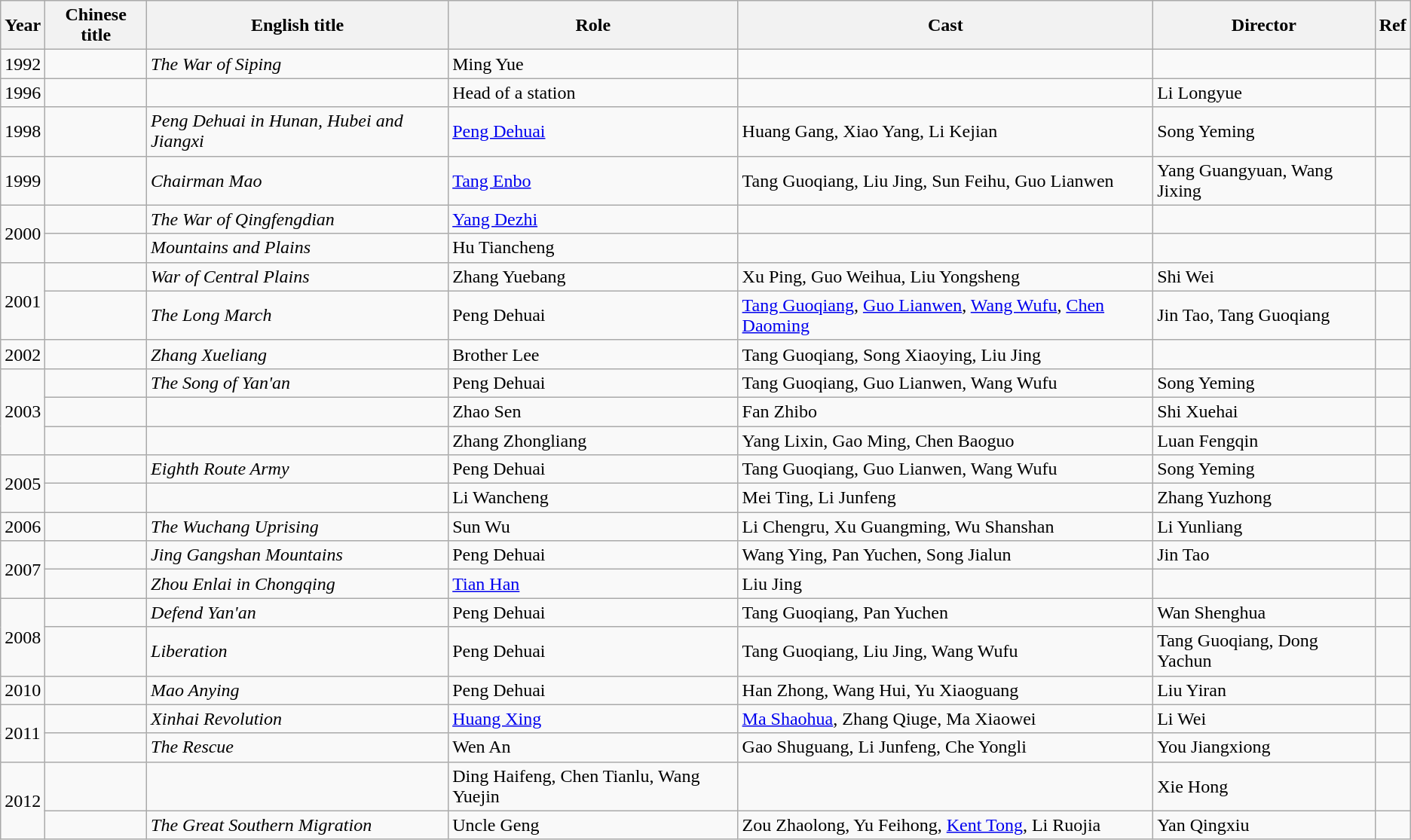<table class="wikitable">
<tr>
<th>Year</th>
<th>Chinese title</th>
<th>English title</th>
<th>Role</th>
<th>Cast</th>
<th>Director</th>
<th>Ref</th>
</tr>
<tr>
<td>1992</td>
<td></td>
<td><em>The War of Siping</em></td>
<td>Ming Yue</td>
<td></td>
<td></td>
<td></td>
</tr>
<tr>
<td>1996</td>
<td></td>
<td></td>
<td>Head of a station</td>
<td></td>
<td>Li Longyue</td>
<td></td>
</tr>
<tr>
<td>1998</td>
<td></td>
<td><em>Peng Dehuai in Hunan, Hubei and Jiangxi</em></td>
<td><a href='#'>Peng Dehuai</a></td>
<td>Huang Gang, Xiao Yang, Li Kejian</td>
<td>Song Yeming</td>
<td></td>
</tr>
<tr>
<td>1999</td>
<td></td>
<td><em>Chairman Mao</em></td>
<td><a href='#'>Tang Enbo</a></td>
<td>Tang Guoqiang, Liu Jing, Sun Feihu, Guo Lianwen</td>
<td>Yang Guangyuan, Wang Jixing</td>
<td></td>
</tr>
<tr>
<td rowspan="2">2000</td>
<td></td>
<td><em>The War of Qingfengdian</em></td>
<td><a href='#'>Yang Dezhi</a></td>
<td></td>
<td></td>
<td></td>
</tr>
<tr>
<td></td>
<td><em>Mountains and Plains</em></td>
<td>Hu Tiancheng</td>
<td></td>
<td></td>
<td></td>
</tr>
<tr>
<td rowspan="2">2001</td>
<td></td>
<td><em>War of Central Plains</em></td>
<td>Zhang Yuebang</td>
<td>Xu Ping, Guo Weihua, Liu Yongsheng</td>
<td>Shi Wei</td>
<td></td>
</tr>
<tr>
<td></td>
<td><em>The Long March</em></td>
<td>Peng Dehuai</td>
<td><a href='#'>Tang Guoqiang</a>, <a href='#'>Guo Lianwen</a>, <a href='#'>Wang Wufu</a>, <a href='#'>Chen Daoming</a></td>
<td>Jin Tao, Tang Guoqiang</td>
<td></td>
</tr>
<tr>
<td>2002</td>
<td></td>
<td><em>Zhang Xueliang</em></td>
<td>Brother Lee</td>
<td>Tang Guoqiang, Song Xiaoying, Liu Jing</td>
<td></td>
<td></td>
</tr>
<tr>
<td rowspan="3">2003</td>
<td></td>
<td><em>The Song of Yan'an</em></td>
<td>Peng Dehuai</td>
<td>Tang Guoqiang, Guo Lianwen, Wang Wufu</td>
<td>Song Yeming</td>
<td></td>
</tr>
<tr>
<td></td>
<td></td>
<td>Zhao Sen</td>
<td>Fan Zhibo</td>
<td>Shi Xuehai</td>
<td></td>
</tr>
<tr>
<td></td>
<td></td>
<td>Zhang Zhongliang</td>
<td>Yang Lixin, Gao Ming, Chen Baoguo</td>
<td>Luan Fengqin</td>
<td></td>
</tr>
<tr>
<td rowspan="2">2005</td>
<td></td>
<td><em>Eighth Route Army</em></td>
<td>Peng Dehuai</td>
<td>Tang Guoqiang, Guo Lianwen, Wang Wufu</td>
<td>Song Yeming</td>
<td></td>
</tr>
<tr>
<td></td>
<td></td>
<td>Li Wancheng</td>
<td>Mei Ting, Li Junfeng</td>
<td>Zhang Yuzhong</td>
<td></td>
</tr>
<tr>
<td>2006</td>
<td></td>
<td><em>The Wuchang Uprising</em></td>
<td>Sun Wu</td>
<td>Li Chengru, Xu Guangming, Wu Shanshan</td>
<td>Li Yunliang</td>
<td></td>
</tr>
<tr>
<td rowspan="2">2007</td>
<td></td>
<td><em>Jing Gangshan Mountains</em></td>
<td>Peng Dehuai</td>
<td>Wang Ying, Pan Yuchen, Song Jialun</td>
<td>Jin Tao</td>
<td></td>
</tr>
<tr>
<td></td>
<td><em>Zhou Enlai in Chongqing</em></td>
<td><a href='#'>Tian Han</a></td>
<td>Liu Jing</td>
<td></td>
<td></td>
</tr>
<tr>
<td rowspan="2">2008</td>
<td></td>
<td><em>Defend Yan'an</em></td>
<td>Peng Dehuai</td>
<td>Tang Guoqiang, Pan Yuchen</td>
<td>Wan Shenghua</td>
<td></td>
</tr>
<tr>
<td></td>
<td><em>Liberation</em></td>
<td>Peng Dehuai</td>
<td>Tang Guoqiang, Liu Jing, Wang Wufu</td>
<td>Tang Guoqiang, Dong Yachun</td>
<td></td>
</tr>
<tr>
<td>2010</td>
<td></td>
<td><em>Mao Anying</em></td>
<td>Peng Dehuai</td>
<td>Han Zhong, Wang Hui, Yu Xiaoguang</td>
<td>Liu Yiran</td>
<td></td>
</tr>
<tr>
<td rowspan="2">2011</td>
<td></td>
<td><em>Xinhai Revolution</em></td>
<td><a href='#'>Huang Xing</a></td>
<td><a href='#'>Ma Shaohua</a>, Zhang Qiuge, Ma Xiaowei</td>
<td>Li Wei</td>
<td></td>
</tr>
<tr>
<td></td>
<td><em>The Rescue</em></td>
<td>Wen An</td>
<td>Gao Shuguang, Li Junfeng, Che Yongli</td>
<td>You Jiangxiong</td>
<td></td>
</tr>
<tr>
<td rowspan="2">2012</td>
<td></td>
<td></td>
<td>Ding Haifeng, Chen Tianlu, Wang Yuejin</td>
<td></td>
<td>Xie Hong</td>
<td></td>
</tr>
<tr>
<td></td>
<td><em>The Great Southern Migration</em></td>
<td>Uncle Geng</td>
<td>Zou Zhaolong, Yu Feihong, <a href='#'>Kent Tong</a>, Li Ruojia</td>
<td>Yan Qingxiu</td>
<td></td>
</tr>
</table>
